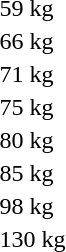<table>
<tr>
<td>59 kg</td>
<td></td>
<td></td>
<td></td>
</tr>
<tr>
<td rowspan=2>66 kg</td>
<td rowspan=2></td>
<td rowspan=2></td>
<td></td>
</tr>
<tr>
<td></td>
</tr>
<tr>
<td>71 kg</td>
<td></td>
<td></td>
<td></td>
</tr>
<tr>
<td rowspan=2>75 kg</td>
<td rowspan=2></td>
<td rowspan=2></td>
<td></td>
</tr>
<tr>
<td></td>
</tr>
<tr>
<td>80 kg</td>
<td></td>
<td></td>
<td></td>
</tr>
<tr>
<td>85 kg</td>
<td></td>
<td></td>
<td></td>
</tr>
<tr>
<td rowspan=2>98 kg</td>
<td rowspan=2></td>
<td rowspan=2></td>
<td></td>
</tr>
<tr>
<td></td>
</tr>
<tr>
<td rowspan=2>130 kg</td>
<td rowspan=2></td>
<td rowspan=2></td>
<td></td>
</tr>
<tr>
<td></td>
</tr>
</table>
